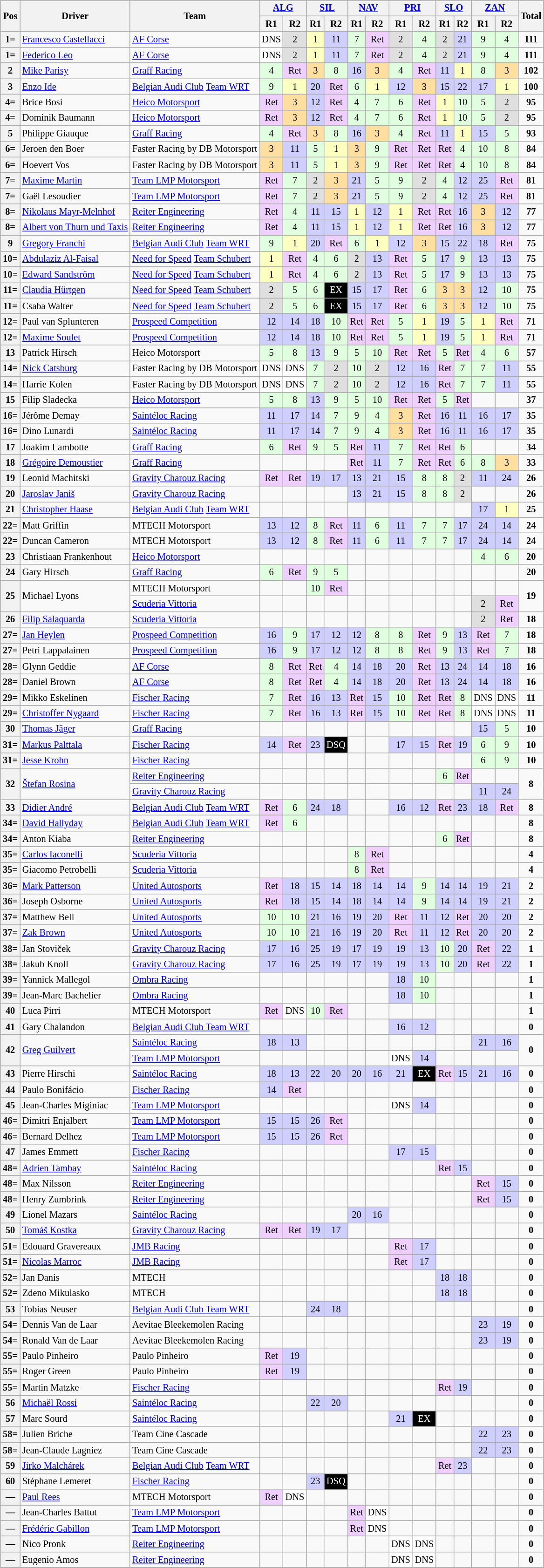<table>
<tr>
<td valign="top"><br><table class="wikitable" style="font-size: 85%; text-align:center;">
<tr>
<th rowspan=2>Pos</th>
<th rowspan=2>Driver</th>
<th rowspan=2>Team</th>
<th colspan=2><a href='#'>ALG</a><br></th>
<th colspan=2><a href='#'>SIL</a><br></th>
<th colspan=2><a href='#'>NAV</a><br></th>
<th colspan=2><a href='#'>PRI</a><br></th>
<th colspan=2><a href='#'>SLO</a><br></th>
<th colspan=2><a href='#'>ZAN</a><br></th>
<th rowspan=2>Total</th>
</tr>
<tr>
<th>R1</th>
<th>R2</th>
<th>R1</th>
<th>R2</th>
<th>R1</th>
<th>R2</th>
<th>R1</th>
<th>R2</th>
<th>R1</th>
<th>R2</th>
<th>R1</th>
<th>R2</th>
</tr>
<tr>
<th>1=</th>
<td align=left> <a href='#'>Francesco Castellacci</a></td>
<td align=left> <a href='#'>AF Corse</a></td>
<td style="background:#FFFFFF;">DNS</td>
<td style="background:#DFDFDF;">2</td>
<td style="background:#FBFFBF;">1</td>
<td style="background:#CFCFFF;">11</td>
<td style="background:#DFFFDF;">7</td>
<td style="background:#EFCFFF;">Ret</td>
<td style="background:#DFDFDF;">2</td>
<td style="background:#DFFFDF;">4</td>
<td style="background:#DFDFDF;">2</td>
<td style="background:#CFCFFF;">21</td>
<td style="background:#DFFFDF;">9</td>
<td style="background:#DFFFDF;">4</td>
<td><strong>111</strong></td>
</tr>
<tr>
<th>1=</th>
<td align=left> <a href='#'>Federico Leo</a></td>
<td align=left> <a href='#'>AF Corse</a></td>
<td style="background:#FFFFFF;">DNS</td>
<td style="background:#DFDFDF;">2</td>
<td style="background:#FBFFBF;">1</td>
<td style="background:#CFCFFF;">11</td>
<td style="background:#DFFFDF;">7</td>
<td style="background:#EFCFFF;">Ret</td>
<td style="background:#DFDFDF;">2</td>
<td style="background:#DFFFDF;">4</td>
<td style="background:#DFDFDF;">2</td>
<td style="background:#CFCFFF;">21</td>
<td style="background:#DFFFDF;">9</td>
<td style="background:#DFFFDF;">4</td>
<td><strong>111</strong></td>
</tr>
<tr>
<th>2</th>
<td align=left> <a href='#'>Mike Parisy</a></td>
<td align=left> <a href='#'>Graff Racing</a></td>
<td style="background:#DFFFDF;">4</td>
<td style="background:#EFCFFF;">Ret</td>
<td style="background:#FFDF9F;">3</td>
<td style="background:#DFFFDF;">8</td>
<td style="background:#CFCFFF;">16</td>
<td style="background:#FFDF9F;">3</td>
<td style="background:#DFFFDF;">4</td>
<td style="background:#EFCFFF;">Ret</td>
<td style="background:#CFCFFF;">11</td>
<td style="background:#FBFFBF;">1</td>
<td style="background:#DFFFDF;">8</td>
<td style="background:#FFDF9F;">3</td>
<td><strong>102</strong></td>
</tr>
<tr>
<th>3</th>
<td align=left> <a href='#'>Enzo Ide</a></td>
<td align=left> <a href='#'>Belgian Audi Club</a> <a href='#'>Team WRT</a></td>
<td style="background:#DFFFDF;">9</td>
<td style="background:#FBFFBF;">1</td>
<td style="background:#CFCFFF;">20</td>
<td style="background:#EFCFFF;">Ret</td>
<td style="background:#DFFFDF;">6</td>
<td style="background:#FBFFBF;">1</td>
<td style="background:#CFCFFF;">12</td>
<td style="background:#FFDF9F;">3</td>
<td style="background:#CFCFFF;">15</td>
<td style="background:#CFCFFF;">22</td>
<td style="background:#CFCFFF;">17</td>
<td style="background:#FBFFBF;">1</td>
<td><strong>100</strong></td>
</tr>
<tr>
<th>4=</th>
<td align=left> Brice Bosi</td>
<td align=left> <a href='#'>Heico Motorsport</a></td>
<td style="background:#EFCFFF;">Ret</td>
<td style="background:#FFDF9F;">3</td>
<td style="background:#CFCFFF;">12</td>
<td style="background:#EFCFFF;">Ret</td>
<td style="background:#DFFFDF;">4</td>
<td style="background:#DFFFDF;">7</td>
<td style="background:#DFFFDF;">6</td>
<td style="background:#EFCFFF;">Ret</td>
<td style="background:#FBFFBF;">1</td>
<td style="background:#DFFFDF;">10</td>
<td style="background:#DFFFDF;">5</td>
<td style="background:#DFDFDF;">2</td>
<td><strong>95</strong></td>
</tr>
<tr>
<th>4=</th>
<td align=left> Dominik Baumann</td>
<td align=left> <a href='#'>Heico Motorsport</a></td>
<td style="background:#EFCFFF;">Ret</td>
<td style="background:#FFDF9F;">3</td>
<td style="background:#CFCFFF;">12</td>
<td style="background:#EFCFFF;">Ret</td>
<td style="background:#DFFFDF;">4</td>
<td style="background:#DFFFDF;">7</td>
<td style="background:#DFFFDF;">6</td>
<td style="background:#EFCFFF;">Ret</td>
<td style="background:#FBFFBF;">1</td>
<td style="background:#DFFFDF;">10</td>
<td style="background:#DFFFDF;">5</td>
<td style="background:#DFDFDF;">2</td>
<td><strong>95</strong></td>
</tr>
<tr>
<th>5</th>
<td align=left> Philippe Giauque</td>
<td align=left> <a href='#'>Graff Racing</a></td>
<td style="background:#DFFFDF;">4</td>
<td style="background:#EFCFFF;">Ret</td>
<td style="background:#FFDF9F;">3</td>
<td style="background:#DFFFDF;">8</td>
<td style="background:#CFCFFF;">16</td>
<td style="background:#FFDF9F;">3</td>
<td style="background:#DFFFDF;">4</td>
<td style="background:#EFCFFF;">Ret</td>
<td style="background:#CFCFFF;">11</td>
<td style="background:#FBFFBF;">1</td>
<td style="background:#CFCFFF;">15</td>
<td style="background:#DFFFDF;">5</td>
<td><strong>93</strong></td>
</tr>
<tr>
<th>6=</th>
<td align=left> Jeroen den Boer</td>
<td align=left> Faster Racing by DB Motorsport</td>
<td style="background:#FFDF9F;">3</td>
<td style="background:#CFCFFF;">11</td>
<td style="background:#DFFFDF;">5</td>
<td style="background:#FBFFBF;">1</td>
<td style="background:#FFDF9F;">3</td>
<td style="background:#DFFFDF;">9</td>
<td style="background:#EFCFFF;">Ret</td>
<td style="background:#EFCFFF;">Ret</td>
<td style="background:#EFCFFF;">Ret</td>
<td style="background:#DFFFDF;">4</td>
<td style="background:#DFFFDF;">10</td>
<td style="background:#DFFFDF;">8</td>
<td><strong>84</strong></td>
</tr>
<tr>
<th>6=</th>
<td align=left> Hoevert Vos</td>
<td align=left> Faster Racing by DB Motorsport</td>
<td style="background:#FFDF9F;">3</td>
<td style="background:#CFCFFF;">11</td>
<td style="background:#DFFFDF;">5</td>
<td style="background:#FBFFBF;">1</td>
<td style="background:#FFDF9F;">3</td>
<td style="background:#DFFFDF;">9</td>
<td style="background:#EFCFFF;">Ret</td>
<td style="background:#EFCFFF;">Ret</td>
<td style="background:#EFCFFF;">Ret</td>
<td style="background:#DFFFDF;">4</td>
<td style="background:#DFFFDF;">10</td>
<td style="background:#DFFFDF;">8</td>
<td><strong>84</strong></td>
</tr>
<tr>
<th>7=</th>
<td align=left> <a href='#'>Maxime Martin</a></td>
<td align=left> <a href='#'>Team LMP Motorsport</a></td>
<td style="background:#EFCFFF;">Ret</td>
<td style="background:#DFFFDF;">7</td>
<td style="background:#DFDFDF;">2</td>
<td style="background:#FFDF9F;">3</td>
<td style="background:#CFCFFF;">21</td>
<td style="background:#DFFFDF;">5</td>
<td style="background:#DFFFDF;">9</td>
<td style="background:#DFDFDF;">2</td>
<td style="background:#DFFFDF;">4</td>
<td style="background:#CFCFFF;">12</td>
<td style="background:#CFCFFF;">25</td>
<td style="background:#EFCFFF;">Ret</td>
<td><strong>81</strong></td>
</tr>
<tr>
<th>7=</th>
<td align=left> Gaël Lesoudier</td>
<td align=left> <a href='#'>Team LMP Motorsport</a></td>
<td style="background:#EFCFFF;">Ret</td>
<td style="background:#DFFFDF;">7</td>
<td style="background:#DFDFDF;">2</td>
<td style="background:#FFDF9F;">3</td>
<td style="background:#CFCFFF;">21</td>
<td style="background:#DFFFDF;">5</td>
<td style="background:#DFFFDF;">9</td>
<td style="background:#DFDFDF;">2</td>
<td style="background:#DFFFDF;">4</td>
<td style="background:#CFCFFF;">12</td>
<td style="background:#CFCFFF;">25</td>
<td style="background:#EFCFFF;">Ret</td>
<td><strong>81</strong></td>
</tr>
<tr>
<th>8=</th>
<td align=left> <a href='#'>Nikolaus Mayr-Melnhof</a></td>
<td align=left> <a href='#'>Reiter Engineering</a></td>
<td style="background:#EFCFFF;">Ret</td>
<td style="background:#DFFFDF;">4</td>
<td style="background:#CFCFFF;">11</td>
<td style="background:#CFCFFF;">15</td>
<td style="background:#FBFFBF;">1</td>
<td style="background:#CFCFFF;">12</td>
<td style="background:#FBFFBF;">1</td>
<td style="background:#EFCFFF;">Ret</td>
<td style="background:#EFCFFF;">Ret</td>
<td style="background:#CFCFFF;">16</td>
<td style="background:#FFDF9F;">3</td>
<td style="background:#CFCFFF;">12</td>
<td><strong>77</strong></td>
</tr>
<tr>
<th>8=</th>
<td align=left> <a href='#'>Albert von Thurn und Taxis</a></td>
<td align=left> <a href='#'>Reiter Engineering</a></td>
<td style="background:#EFCFFF;">Ret</td>
<td style="background:#DFFFDF;">4</td>
<td style="background:#CFCFFF;">11</td>
<td style="background:#CFCFFF;">15</td>
<td style="background:#FBFFBF;">1</td>
<td style="background:#CFCFFF;">12</td>
<td style="background:#FBFFBF;">1</td>
<td style="background:#EFCFFF;">Ret</td>
<td style="background:#EFCFFF;">Ret</td>
<td style="background:#CFCFFF;">16</td>
<td style="background:#FFDF9F;">3</td>
<td style="background:#CFCFFF;">12</td>
<td><strong>77</strong></td>
</tr>
<tr>
<th>9</th>
<td align=left> <a href='#'>Gregory Franchi</a></td>
<td align=left> <a href='#'>Belgian Audi Club</a> <a href='#'>Team WRT</a></td>
<td style="background:#DFFFDF;">9</td>
<td style="background:#FBFFBF;">1</td>
<td style="background:#CFCFFF;">20</td>
<td style="background:#EFCFFF;">Ret</td>
<td style="background:#DFFFDF;">6</td>
<td style="background:#FBFFBF;">1</td>
<td style="background:#CFCFFF;">12</td>
<td style="background:#FFDF9F;">3</td>
<td style="background:#CFCFFF;">15</td>
<td style="background:#CFCFFF;">22</td>
<td style="background:#CFCFFF;">18</td>
<td style="background:#EFCFFF;">Ret</td>
<td><strong>75</strong></td>
</tr>
<tr>
<th>10=</th>
<td align=left> <a href='#'>Abdulaziz Al-Faisal</a></td>
<td align=left> <a href='#'>Need for Speed</a> <a href='#'>Team Schubert</a></td>
<td style="background:#FBFFBF;">1</td>
<td style="background:#EFCFFF;">Ret</td>
<td style="background:#DFFFDF;">4</td>
<td style="background:#DFFFDF;">6</td>
<td style="background:#DFDFDF;">2</td>
<td style="background:#CFCFFF;">13</td>
<td style="background:#EFCFFF;">Ret</td>
<td style="background:#DFFFDF;">5</td>
<td style="background:#CFCFFF;">17</td>
<td style="background:#DFFFDF;">9</td>
<td style="background:#CFCFFF;">13</td>
<td style="background:#CFCFFF;">13</td>
<td><strong>75</strong></td>
</tr>
<tr>
<th>10=</th>
<td align=left> <a href='#'>Edward Sandström</a></td>
<td align=left> <a href='#'>Need for Speed</a> <a href='#'>Team Schubert</a></td>
<td style="background:#FBFFBF;">1</td>
<td style="background:#EFCFFF;">Ret</td>
<td style="background:#DFFFDF;">4</td>
<td style="background:#DFFFDF;">6</td>
<td style="background:#DFDFDF;">2</td>
<td style="background:#CFCFFF;">13</td>
<td style="background:#EFCFFF;">Ret</td>
<td style="background:#DFFFDF;">5</td>
<td style="background:#CFCFFF;">17</td>
<td style="background:#DFFFDF;">9</td>
<td style="background:#CFCFFF;">13</td>
<td style="background:#CFCFFF;">13</td>
<td><strong>75</strong></td>
</tr>
<tr>
<th>11=</th>
<td align=left> <a href='#'>Claudia Hürtgen</a></td>
<td align=left> <a href='#'>Need for Speed</a> <a href='#'>Team Schubert</a></td>
<td style="background:#DFDFDF;">2</td>
<td style="background:#DFFFDF;">5</td>
<td style="background:#DFFFDF;">6</td>
<td style="background:#000000; color:white;">EX</td>
<td style="background:#CFCFFF;">15</td>
<td style="background:#CFCFFF;">17</td>
<td style="background:#EFCFFF;">Ret</td>
<td style="background:#DFFFDF;">6</td>
<td style="background:#FFDF9F;">3</td>
<td style="background:#FFDF9F;">3</td>
<td style="background:#CFCFFF;">12</td>
<td style="background:#DFFFDF;">10</td>
<td><strong>75</strong></td>
</tr>
<tr>
<th>11=</th>
<td align=left> Csaba Walter</td>
<td align=left> <a href='#'>Need for Speed</a> <a href='#'>Team Schubert</a></td>
<td style="background:#DFDFDF;">2</td>
<td style="background:#DFFFDF;">5</td>
<td style="background:#DFFFDF;">6</td>
<td style="background:#000000; color:white;">EX</td>
<td style="background:#CFCFFF;">15</td>
<td style="background:#CFCFFF;">17</td>
<td style="background:#EFCFFF;">Ret</td>
<td style="background:#DFFFDF;">6</td>
<td style="background:#FFDF9F;">3</td>
<td style="background:#FFDF9F;">3</td>
<td style="background:#CFCFFF;">12</td>
<td style="background:#DFFFDF;">10</td>
<td><strong>75</strong></td>
</tr>
<tr>
<th>12=</th>
<td align=left> Paul van Splunteren</td>
<td align=left> <a href='#'>Prospeed Competition</a></td>
<td style="background:#CFCFFF;">12</td>
<td style="background:#CFCFFF;">14</td>
<td style="background:#CFCFFF;">18</td>
<td style="background:#DFFFDF;">10</td>
<td style="background:#EFCFFF;">Ret</td>
<td style="background:#EFCFFF;">Ret</td>
<td style="background:#DFFFDF;">5</td>
<td style="background:#FFFFBF;">1</td>
<td style="background:#CFCFFF;">19</td>
<td style="background:#DFFFDF;">5</td>
<td style="background:#FFFFBF;">1</td>
<td style="background:#EFCFFF;">Ret</td>
<td><strong>71</strong></td>
</tr>
<tr>
<th>12=</th>
<td align=left> <a href='#'>Maxime Soulet</a></td>
<td align=left> <a href='#'>Prospeed Competition</a></td>
<td style="background:#CFCFFF;">12</td>
<td style="background:#CFCFFF;">14</td>
<td style="background:#CFCFFF;">18</td>
<td style="background:#DFFFDF;">10</td>
<td style="background:#EFCFFF;">Ret</td>
<td style="background:#EFCFFF;">Ret</td>
<td style="background:#DFFFDF;">5</td>
<td style="background:#FFFFBF;">1</td>
<td style="background:#CFCFFF;">19</td>
<td style="background:#DFFFDF;">5</td>
<td style="background:#FFFFBF;">1</td>
<td style="background:#EFCFFF;">Ret</td>
<td><strong>71</strong></td>
</tr>
<tr>
<th>13</th>
<td align=left> Patrick Hirsch</td>
<td align=left> Heico Motorsport</td>
<td style="background:#DFFFDF;">5</td>
<td style="background:#DFFFDF;">8</td>
<td style="background:#CFCFFF;">13</td>
<td style="background:#DFFFDF;">9</td>
<td style="background:#DFFFDF;">5</td>
<td style="background:#DFFFDF;">10</td>
<td style="background:#EFCFFF;">Ret</td>
<td style="background:#EFCFFF;">Ret</td>
<td style="background:#DFFFDF;">5</td>
<td style="background:#EFCFFF;">Ret</td>
<td style="background:#DFFFDF;">4</td>
<td style="background:#DFFFDF;">6</td>
<td><strong>57</strong></td>
</tr>
<tr>
<th>14=</th>
<td align=left> <a href='#'>Nick Catsburg</a></td>
<td align=left> Faster Racing by DB Motorsport</td>
<td style="background:#FFFFFF;">DNS</td>
<td style="background:#FFFFFF;">DNS</td>
<td style="background:#DFFFDF;">7</td>
<td style="background:#DFDFDF;">2</td>
<td style="background:#DFFFDF;">10</td>
<td style="background:#DFDFDF;">2</td>
<td style="background:#CFCFFF;">12</td>
<td style="background:#CFCFFF;">16</td>
<td style="background:#EFCFFF;">Ret</td>
<td style="background:#DFFFDF;">7</td>
<td style="background:#DFFFDF;">7</td>
<td style="background:#CFCFFF;">11</td>
<td><strong>55</strong></td>
</tr>
<tr>
<th>14=</th>
<td align=left> Harrie Kolen</td>
<td align=left> Faster Racing by DB Motorsport</td>
<td style="background:#FFFFFF;">DNS</td>
<td style="background:#FFFFFF;">DNS</td>
<td style="background:#DFFFDF;">7</td>
<td style="background:#DFDFDF;">2</td>
<td style="background:#DFFFDF;">10</td>
<td style="background:#DFDFDF;">2</td>
<td style="background:#CFCFFF;">12</td>
<td style="background:#CFCFFF;">16</td>
<td style="background:#EFCFFF;">Ret</td>
<td style="background:#DFFFDF;">7</td>
<td style="background:#DFFFDF;">7</td>
<td style="background:#CFCFFF;">11</td>
<td><strong>55</strong></td>
</tr>
<tr>
<th>15</th>
<td align=left> Filip Sladecka</td>
<td align=left> <a href='#'>Heico Motorsport</a></td>
<td style="background:#DFFFDF;">5</td>
<td style="background:#DFFFDF;">8</td>
<td style="background:#CFCFFF;">13</td>
<td style="background:#DFFFDF;">9</td>
<td style="background:#DFFFDF;">5</td>
<td style="background:#DFFFDF;">10</td>
<td style="background:#EFCFFF;">Ret</td>
<td style="background:#EFCFFF;">Ret</td>
<td style="background:#DFFFDF;">5</td>
<td style="background:#EFCFFF;">Ret</td>
<td></td>
<td></td>
<td><strong>37</strong></td>
</tr>
<tr>
<th>16=</th>
<td align=left> Jérôme Demay</td>
<td align=left> <a href='#'>Saintéloc Racing</a></td>
<td style="background:#CFCFFF;">11</td>
<td style="background:#CFCFFF;">17</td>
<td style="background:#CFCFFF;">14</td>
<td style="background:#DFFFDF;">7</td>
<td style="background:#DFFFDF;">9</td>
<td style="background:#DFFFDF;">4</td>
<td style="background:#FFDF9F;">3</td>
<td style="background:#EFCFFF;">Ret</td>
<td style="background:#CFCFFF;">16</td>
<td style="background:#CFCFFF;">11</td>
<td style="background:#CFCFFF;">16</td>
<td style="background:#CFCFFF;">17</td>
<td><strong>35</strong></td>
</tr>
<tr>
<th>16=</th>
<td align=left> Dino Lunardi</td>
<td align=left> <a href='#'>Saintéloc Racing</a></td>
<td style="background:#CFCFFF;">11</td>
<td style="background:#CFCFFF;">17</td>
<td style="background:#CFCFFF;">14</td>
<td style="background:#DFFFDF;">7</td>
<td style="background:#DFFFDF;">9</td>
<td style="background:#DFFFDF;">4</td>
<td style="background:#FFDF9F;">3</td>
<td style="background:#EFCFFF;">Ret</td>
<td style="background:#CFCFFF;">16</td>
<td style="background:#CFCFFF;">11</td>
<td style="background:#CFCFFF;">16</td>
<td style="background:#CFCFFF;">17</td>
<td><strong>35</strong></td>
</tr>
<tr>
<th>17</th>
<td align=left> Joakim Lambotte</td>
<td align=left> <a href='#'>Graff Racing</a></td>
<td style="background:#DFFFDF;">6</td>
<td style="background:#EFCFFF;">Ret</td>
<td style="background:#DFFFDF;">9</td>
<td style="background:#DFFFDF;">5</td>
<td style="background:#EFCFFF;">Ret</td>
<td style="background:#CFCFFF;">11</td>
<td style="background:#DFFFDF;">7</td>
<td style="background:#EFCFFF;">Ret</td>
<td style="background:#EFCFFF;">Ret</td>
<td style="background:#DFFFDF;">6</td>
<td></td>
<td></td>
<td><strong>34</strong></td>
</tr>
<tr>
<th>18</th>
<td align=left> <a href='#'>Grégoire Demoustier</a></td>
<td align=left> <a href='#'>Graff Racing</a></td>
<td></td>
<td></td>
<td></td>
<td></td>
<td style="background:#EFCFFF;">Ret</td>
<td style="background:#CFCFFF;">11</td>
<td style="background:#DFFFDF;">7</td>
<td style="background:#EFCFFF;">Ret</td>
<td style="background:#EFCFFF;">Ret</td>
<td style="background:#DFFFDF;">6</td>
<td style="background:#DFFFDF;">8</td>
<td style="background:#FFDF9F;">3</td>
<td><strong>33</strong></td>
</tr>
<tr>
<th>19</th>
<td align=left> Leonid Machitski</td>
<td align=left> <a href='#'>Gravity Charouz Racing</a></td>
<td style="background:#EFCFFF;">Ret</td>
<td style="background:#EFCFFF;">Ret</td>
<td style="background:#CFCFFF;">19</td>
<td style="background:#CFCFFF;">17</td>
<td style="background:#CFCFFF;">13</td>
<td style="background:#CFCFFF;">21</td>
<td style="background:#CFCFFF;">15</td>
<td style="background:#DFFFDF;">8</td>
<td style="background:#DFFFDF;">8</td>
<td style="background:#DFDFDF;">2</td>
<td style="background:#CFCFFF;">11</td>
<td style="background:#CFCFFF;">24</td>
<td><strong>26</strong></td>
</tr>
<tr>
<th>20</th>
<td align=left> <a href='#'>Jaroslav Janiš</a></td>
<td align=left> <a href='#'>Gravity Charouz Racing</a></td>
<td></td>
<td></td>
<td></td>
<td></td>
<td style="background:#CFCFFF;">13</td>
<td style="background:#CFCFFF;">21</td>
<td style="background:#CFCFFF;">15</td>
<td style="background:#DFFFDF;">8</td>
<td style="background:#DFFFDF;">8</td>
<td style="background:#DFDFDF;">2</td>
<td></td>
<td></td>
<td><strong>26</strong></td>
</tr>
<tr>
<th>21</th>
<td align=left> <a href='#'>Christopher Haase</a></td>
<td align=left> <a href='#'>Belgian Audi Club</a> <a href='#'>Team WRT</a></td>
<td></td>
<td></td>
<td></td>
<td></td>
<td></td>
<td></td>
<td></td>
<td></td>
<td></td>
<td></td>
<td style="background:#CFCFFF;">17</td>
<td style="background:#FFFFBF;">1</td>
<td><strong>25</strong></td>
</tr>
<tr>
<th>22=</th>
<td align=left> Matt Griffin</td>
<td align=left> MTECH Motorsport</td>
<td style="background:#CFCFFF;">13</td>
<td style="background:#CFCFFF;">12</td>
<td style="background:#DFFFDF;">8</td>
<td style="background:#EFCFFF;">Ret</td>
<td style="background:#CFCFFF;">11</td>
<td style="background:#DFFFDF;">6</td>
<td style="background:#CFCFFF;">11</td>
<td style="background:#DFFFDF;">7</td>
<td style="background:#DFFFDF;">7</td>
<td style="background:#CFCFFF;">17</td>
<td style="background:#CFCFFF;">24</td>
<td style="background:#CFCFFF;">14</td>
<td><strong>24</strong></td>
</tr>
<tr>
<th>22=</th>
<td align=left> Duncan Cameron</td>
<td align=left> MTECH Motorsport</td>
<td style="background:#CFCFFF;">13</td>
<td style="background:#CFCFFF;">12</td>
<td style="background:#DFFFDF;">8</td>
<td style="background:#EFCFFF;">Ret</td>
<td style="background:#CFCFFF;">11</td>
<td style="background:#DFFFDF;">6</td>
<td style="background:#CFCFFF;">11</td>
<td style="background:#DFFFDF;">7</td>
<td style="background:#DFFFDF;">7</td>
<td style="background:#CFCFFF;">17</td>
<td style="background:#CFCFFF;">24</td>
<td style="background:#CFCFFF;">14</td>
<td><strong>24</strong></td>
</tr>
<tr>
<th>23</th>
<td align=left> Christiaan Frankenhout</td>
<td align=left> <a href='#'>Heico Motorsport</a></td>
<td></td>
<td></td>
<td></td>
<td></td>
<td></td>
<td></td>
<td></td>
<td></td>
<td></td>
<td></td>
<td style="background:#DFFFDF;">4</td>
<td style="background:#DFFFDF;">6</td>
<td><strong>20</strong></td>
</tr>
<tr>
<th>24</th>
<td align=left> Gary Hirsch</td>
<td align=left> <a href='#'>Graff Racing</a></td>
<td style="background:#DFFFDF;">6</td>
<td style="background:#EFCFFF;">Ret</td>
<td style="background:#DFFFDF;">9</td>
<td style="background:#DFFFDF;">5</td>
<td></td>
<td></td>
<td></td>
<td></td>
<td></td>
<td></td>
<td></td>
<td></td>
<td><strong>20</strong></td>
</tr>
<tr>
<th rowspan=2>25</th>
<td align="left" rowspan=2> Michael Lyons</td>
<td align=left> MTECH Motorsport</td>
<td></td>
<td></td>
<td style="background:#DFFFDF;">10</td>
<td style="background:#EFCFFF;">Ret</td>
<td></td>
<td></td>
<td></td>
<td></td>
<td></td>
<td></td>
<td></td>
<td></td>
<td rowspan=2><strong>19</strong></td>
</tr>
<tr>
<td align=left> <a href='#'>Scuderia Vittoria</a></td>
<td></td>
<td></td>
<td></td>
<td></td>
<td></td>
<td></td>
<td></td>
<td></td>
<td></td>
<td></td>
<td style="background:#DFDFDF;">2</td>
<td style="background:#EFCFFF;">Ret</td>
</tr>
<tr>
<th>26</th>
<td align=left> <a href='#'>Filip Salaquarda</a></td>
<td align=left> <a href='#'>Scuderia Vittoria</a></td>
<td></td>
<td></td>
<td></td>
<td></td>
<td></td>
<td></td>
<td></td>
<td></td>
<td></td>
<td></td>
<td style="background:#DFDFDF;">2</td>
<td style="background:#EFCFFF;">Ret</td>
<td><strong>18</strong></td>
</tr>
<tr>
<th>27=</th>
<td align=left> <a href='#'>Jan Heylen</a></td>
<td align=left> <a href='#'>Prospeed Competition</a></td>
<td style="background:#CFCFFF;">16</td>
<td style="background:#DFFFDF;">9</td>
<td style="background:#CFCFFF;">17</td>
<td style="background:#CFCFFF;">12</td>
<td style="background:#CFCFFF;">12</td>
<td style="background:#DFFFDF;">8</td>
<td style="background:#DFFFDF;">8</td>
<td style="background:#EFCFFF;">Ret</td>
<td style="background:#DFFFDF;">9</td>
<td style="background:#CFCFFF;">13</td>
<td style="background:#EFCFFF;">Ret</td>
<td style="background:#DFFFDF;">7</td>
<td><strong>18</strong></td>
</tr>
<tr>
<th>27=</th>
<td align=left> Petri Lappalainen</td>
<td align=left> <a href='#'>Prospeed Competition</a></td>
<td style="background:#CFCFFF;">16</td>
<td style="background:#DFFFDF;">9</td>
<td style="background:#CFCFFF;">17</td>
<td style="background:#CFCFFF;">12</td>
<td style="background:#CFCFFF;">12</td>
<td style="background:#DFFFDF;">8</td>
<td style="background:#DFFFDF;">8</td>
<td style="background:#EFCFFF;">Ret</td>
<td style="background:#DFFFDF;">9</td>
<td style="background:#CFCFFF;">13</td>
<td style="background:#EFCFFF;">Ret</td>
<td style="background:#DFFFDF;">7</td>
<td><strong>18</strong></td>
</tr>
<tr>
<th>28=</th>
<td align=left> Glynn Geddie</td>
<td align=left> <a href='#'>AF Corse</a></td>
<td style="background:#DFFFDF;">8</td>
<td style="background:#EFCFFF;">Ret</td>
<td style="background:#EFCFFF;">Ret</td>
<td style="background:#DFFFDF;">4</td>
<td style="background:#CFCFFF;">14</td>
<td style="background:#CFCFFF;">18</td>
<td style="background:#CFCFFF;">20</td>
<td style="background:#EFCFFF;">Ret</td>
<td style="background:#CFCFFF;">13</td>
<td style="background:#CFCFFF;">24</td>
<td style="background:#CFCFFF;">14</td>
<td style="background:#CFCFFF;">18</td>
<td><strong>16</strong></td>
</tr>
<tr>
<th>28=</th>
<td align=left> Daniel Brown</td>
<td align=left> <a href='#'>AF Corse</a></td>
<td style="background:#DFFFDF;">8</td>
<td style="background:#EFCFFF;">Ret</td>
<td style="background:#EFCFFF;">Ret</td>
<td style="background:#DFFFDF;">4</td>
<td style="background:#CFCFFF;">14</td>
<td style="background:#CFCFFF;">18</td>
<td style="background:#CFCFFF;">20</td>
<td style="background:#EFCFFF;">Ret</td>
<td style="background:#CFCFFF;">13</td>
<td style="background:#CFCFFF;">24</td>
<td style="background:#CFCFFF;">14</td>
<td style="background:#CFCFFF;">18</td>
<td><strong>16</strong></td>
</tr>
<tr>
<th>29=</th>
<td align=left> Mikko Eskelinen</td>
<td align=left> <a href='#'>Fischer Racing</a></td>
<td style="background:#DFFFDF;">7</td>
<td style="background:#EFCFFF;">Ret</td>
<td style="background:#CFCFFF;">16</td>
<td style="background:#CFCFFF;">13</td>
<td style="background:#EFCFFF;">Ret</td>
<td style="background:#CFCFFF;">15</td>
<td style="background:#DFFFDF;">10</td>
<td style="background:#EFCFFF;">Ret</td>
<td style="background:#EFCFFF;">Ret</td>
<td style="background:#DFFFDF;">8</td>
<td style="background:#FFFFFF;">DNS</td>
<td style="background:#FFFFFF;">DNS</td>
<td><strong>11</strong></td>
</tr>
<tr>
<th>29=</th>
<td align=left> <a href='#'>Christoffer Nygaard</a></td>
<td align=left> <a href='#'>Fischer Racing</a></td>
<td style="background:#DFFFDF;">7</td>
<td style="background:#EFCFFF;">Ret</td>
<td style="background:#CFCFFF;">16</td>
<td style="background:#CFCFFF;">13</td>
<td style="background:#EFCFFF;">Ret</td>
<td style="background:#CFCFFF;">15</td>
<td style="background:#DFFFDF;">10</td>
<td style="background:#EFCFFF;">Ret</td>
<td style="background:#EFCFFF;">Ret</td>
<td style="background:#DFFFDF;">8</td>
<td style="background:#FFFFFF;">DNS</td>
<td style="background:#FFFFFF;">DNS</td>
<td><strong>11</strong></td>
</tr>
<tr>
<th>30</th>
<td align=left> <a href='#'>Thomas Jäger</a></td>
<td align=left> <a href='#'>Graff Racing</a></td>
<td></td>
<td></td>
<td></td>
<td></td>
<td></td>
<td></td>
<td></td>
<td></td>
<td></td>
<td></td>
<td style="background:#CFCFFF;">15</td>
<td style="background:#DFFFDF;">5</td>
<td><strong>10</strong></td>
</tr>
<tr>
<th>31=</th>
<td align=left> <a href='#'>Markus Palttala</a></td>
<td align=left> <a href='#'>Fischer Racing</a></td>
<td style="background:#CFCFFF;">14</td>
<td style="background:#EFCFFF;">Ret</td>
<td style="background:#CFCFFF;">23</td>
<td style="background:#000000; color:white;">DSQ</td>
<td></td>
<td></td>
<td style="background:#CFCFFF;">17</td>
<td style="background:#CFCFFF;">15</td>
<td style="background:#EFCFFF;">Ret</td>
<td style="background:#CFCFFF;">19</td>
<td style="background:#DFFFDF;">6</td>
<td style="background:#DFFFDF;">9</td>
<td><strong>10</strong></td>
</tr>
<tr>
<th>31=</th>
<td align=left> <a href='#'>Jesse Krohn</a></td>
<td align=left> <a href='#'>Fischer Racing</a></td>
<td></td>
<td></td>
<td></td>
<td></td>
<td></td>
<td></td>
<td></td>
<td></td>
<td></td>
<td></td>
<td style="background:#DFFFDF;">6</td>
<td style="background:#DFFFDF;">9</td>
<td><strong>10</strong></td>
</tr>
<tr>
<th rowspan=2>32</th>
<td align="left" rowspan=2> <a href='#'>Štefan Rosina</a></td>
<td align=left> <a href='#'>Reiter Engineering</a></td>
<td></td>
<td></td>
<td></td>
<td></td>
<td></td>
<td></td>
<td></td>
<td></td>
<td style="background:#DFFFDF;">6</td>
<td style="background:#EFCFFF;">Ret</td>
<td></td>
<td></td>
<td rowspan=2><strong>8</strong></td>
</tr>
<tr>
<td align=left> <a href='#'>Gravity Charouz Racing</a></td>
<td></td>
<td></td>
<td></td>
<td></td>
<td></td>
<td></td>
<td></td>
<td></td>
<td></td>
<td></td>
<td style="background:#CFCFFF;">11</td>
<td style="background:#CFCFFF;">24</td>
</tr>
<tr>
<th>33</th>
<td align=left> <a href='#'>Didier André</a></td>
<td align=left> <a href='#'>Belgian Audi Club</a> <a href='#'>Team WRT</a></td>
<td style="background:#EFCFFF;">Ret</td>
<td style="background:#DFFFDF;">6</td>
<td style="background:#CFCFFF;">24</td>
<td style="background:#CFCFFF;">18</td>
<td></td>
<td></td>
<td style="background:#CFCFFF;">16</td>
<td style="background:#CFCFFF;">12</td>
<td style="background:#EFCFFF;">Ret</td>
<td style="background:#CFCFFF;">23</td>
<td style="background:#CFCFFF;">18</td>
<td style="background:#EFCFFF;">Ret</td>
<td><strong>8</strong></td>
</tr>
<tr>
<th>34=</th>
<td align=left> <a href='#'>David Hallyday</a></td>
<td align=left> <a href='#'>Belgian Audi Club</a> <a href='#'>Team WRT</a></td>
<td style="background:#EFCFFF;">Ret</td>
<td style="background:#DFFFDF;">6</td>
<td></td>
<td></td>
<td></td>
<td></td>
<td></td>
<td></td>
<td></td>
<td></td>
<td></td>
<td></td>
<td><strong>8</strong></td>
</tr>
<tr>
<th>34=</th>
<td align=left> Anton Kiaba</td>
<td align=left> <a href='#'>Reiter Engineering</a></td>
<td></td>
<td></td>
<td></td>
<td></td>
<td></td>
<td></td>
<td></td>
<td></td>
<td style="background:#DFFFDF;">6</td>
<td style="background:#EFCFFF;">Ret</td>
<td></td>
<td></td>
<td><strong>8</strong></td>
</tr>
<tr>
<th>35=</th>
<td align=left> <a href='#'>Carlos Iaconelli</a></td>
<td align=left> <a href='#'>Scuderia Vittoria</a></td>
<td></td>
<td></td>
<td></td>
<td></td>
<td style="background:#DFFFDF;">8</td>
<td style="background:#EFCFFF;">Ret</td>
<td></td>
<td></td>
<td></td>
<td></td>
<td></td>
<td></td>
<td><strong>4</strong></td>
</tr>
<tr>
<th>35=</th>
<td align=left> Giacomo Petrobelli</td>
<td align=left> <a href='#'>Scuderia Vittoria</a></td>
<td></td>
<td></td>
<td></td>
<td></td>
<td style="background:#DFFFDF;">8</td>
<td style="background:#EFCFFF;">Ret</td>
<td></td>
<td></td>
<td></td>
<td></td>
<td></td>
<td></td>
<td><strong>4</strong></td>
</tr>
<tr>
<th>36=</th>
<td align=left> <a href='#'>Mark Patterson</a></td>
<td align=left> <a href='#'>United Autosports</a></td>
<td style="background:#EFCFFF;">Ret</td>
<td style="background:#CFCFFF;">18</td>
<td style="background:#CFCFFF;">15</td>
<td style="background:#CFCFFF;">14</td>
<td style="background:#CFCFFF;">18</td>
<td style="background:#CFCFFF;">14</td>
<td style="background:#CFCFFF;">14</td>
<td style="background:#DFFFDF;">9</td>
<td style="background:#CFCFFF;">14</td>
<td style="background:#CFCFFF;">14</td>
<td style="background:#CFCFFF;">19</td>
<td style="background:#CFCFFF;">21</td>
<td><strong>2</strong></td>
</tr>
<tr>
<th>36=</th>
<td align=left> Joseph Osborne</td>
<td align=left> <a href='#'>United Autosports</a></td>
<td style="background:#EFCFFF;">Ret</td>
<td style="background:#CFCFFF;">18</td>
<td style="background:#CFCFFF;">15</td>
<td style="background:#CFCFFF;">14</td>
<td style="background:#CFCFFF;">18</td>
<td style="background:#CFCFFF;">14</td>
<td style="background:#CFCFFF;">14</td>
<td style="background:#DFFFDF;">9</td>
<td style="background:#CFCFFF;">14</td>
<td style="background:#CFCFFF;">14</td>
<td style="background:#CFCFFF;">19</td>
<td style="background:#CFCFFF;">21</td>
<td><strong>2</strong></td>
</tr>
<tr>
<th>37=</th>
<td align=left> Matthew Bell</td>
<td align=left> <a href='#'>United Autosports</a></td>
<td style="background:#DFFFDF;">10</td>
<td style="background:#DFFFDF;">10</td>
<td style="background:#CFCFFF;">21</td>
<td style="background:#CFCFFF;">16</td>
<td style="background:#CFCFFF;">19</td>
<td style="background:#CFCFFF;">20</td>
<td style="background:#EFCFFF;">Ret</td>
<td style="background:#CFCFFF;">11</td>
<td style="background:#CFCFFF;">12</td>
<td style="background:#EFCFFF;">Ret</td>
<td style="background:#CFCFFF;">20</td>
<td style="background:#CFCFFF;">20</td>
<td><strong>2</strong></td>
</tr>
<tr>
<th>37=</th>
<td align=left> <a href='#'>Zak Brown</a></td>
<td align=left> <a href='#'>United Autosports</a></td>
<td style="background:#DFFFDF;">10</td>
<td style="background:#DFFFDF;">10</td>
<td style="background:#CFCFFF;">21</td>
<td style="background:#CFCFFF;">16</td>
<td style="background:#CFCFFF;">19</td>
<td style="background:#CFCFFF;">20</td>
<td style="background:#EFCFFF;">Ret</td>
<td style="background:#CFCFFF;">11</td>
<td style="background:#CFCFFF;">12</td>
<td style="background:#EFCFFF;">Ret</td>
<td style="background:#CFCFFF;">20</td>
<td style="background:#CFCFFF;">20</td>
<td><strong>2</strong></td>
</tr>
<tr>
<th>38=</th>
<td align=left> Jan Stoviček</td>
<td align=left> <a href='#'>Gravity Charouz Racing</a></td>
<td style="background:#CFCFFF;">17</td>
<td style="background:#CFCFFF;">16</td>
<td style="background:#CFCFFF;">25</td>
<td style="background:#CFCFFF;">19</td>
<td style="background:#CFCFFF;">17</td>
<td style="background:#CFCFFF;">19</td>
<td style="background:#CFCFFF;">19</td>
<td style="background:#CFCFFF;">13</td>
<td style="background:#DFFFDF;">10</td>
<td style="background:#CFCFFF;">20</td>
<td style="background:#EFCFFF;">Ret</td>
<td style="background:#CFCFFF;">22</td>
<td><strong>1</strong></td>
</tr>
<tr>
<th>38=</th>
<td align=left> Jakub Knoll</td>
<td align=left> <a href='#'>Gravity Charouz Racing</a></td>
<td style="background:#CFCFFF;">17</td>
<td style="background:#CFCFFF;">16</td>
<td style="background:#CFCFFF;">25</td>
<td style="background:#CFCFFF;">19</td>
<td style="background:#CFCFFF;">17</td>
<td style="background:#CFCFFF;">19</td>
<td style="background:#CFCFFF;">19</td>
<td style="background:#CFCFFF;">13</td>
<td style="background:#DFFFDF;">10</td>
<td style="background:#CFCFFF;">20</td>
<td style="background:#EFCFFF;">Ret</td>
<td style="background:#CFCFFF;">22</td>
<td><strong>1</strong></td>
</tr>
<tr>
<th>39=</th>
<td align=left> Yannick Mallegol</td>
<td align=left> <a href='#'>Ombra Racing</a></td>
<td></td>
<td></td>
<td></td>
<td></td>
<td></td>
<td></td>
<td style="background:#CFCFFF;">18</td>
<td style="background:#DFFFDF;">10</td>
<td></td>
<td></td>
<td></td>
<td></td>
<td><strong>1</strong></td>
</tr>
<tr>
<th>39=</th>
<td align=left> Jean-Marc Bachelier</td>
<td align=left> <a href='#'>Ombra Racing</a></td>
<td></td>
<td></td>
<td></td>
<td></td>
<td></td>
<td></td>
<td style="background:#CFCFFF;">18</td>
<td style="background:#DFFFDF;">10</td>
<td></td>
<td></td>
<td></td>
<td></td>
<td><strong>1</strong></td>
</tr>
<tr>
<th>40</th>
<td align=left> Luca Pirri</td>
<td align=left> MTECH Motorsport</td>
<td style="background:#EFCFFF;">Ret</td>
<td style="background:#FFFFFF;">DNS</td>
<td style="background:#DFFFDF;">10</td>
<td style="background:#EFCFFF;">Ret</td>
<td></td>
<td></td>
<td></td>
<td></td>
<td></td>
<td></td>
<td></td>
<td></td>
<td><strong>1</strong></td>
</tr>
<tr>
<th>41</th>
<td align=left> Gary Chalandon</td>
<td align=left> <a href='#'>Belgian Audi Club Team WRT</a></td>
<td></td>
<td></td>
<td></td>
<td></td>
<td></td>
<td></td>
<td style="background:#CFCFFF;">16</td>
<td style="background:#CFCFFF;">12</td>
<td></td>
<td></td>
<td></td>
<td></td>
<td><strong>0</strong></td>
</tr>
<tr>
<th rowspan=2>42</th>
<td rowspan=2 align="left"> <a href='#'>Greg Guilvert</a></td>
<td align=left> <a href='#'>Saintéloc Racing</a></td>
<td style="background:#CFCFFF;">18</td>
<td style="background:#CFCFFF;">13</td>
<td></td>
<td></td>
<td></td>
<td></td>
<td></td>
<td></td>
<td></td>
<td></td>
<td style="background:#CFCFFF;">21</td>
<td style="background:#CFCFFF;">16</td>
<td rowspan=2><strong>0</strong></td>
</tr>
<tr>
<td align=left> <a href='#'>Team LMP Motorsport</a></td>
<td></td>
<td></td>
<td></td>
<td></td>
<td></td>
<td></td>
<td style="background:#FFFFFF;">DNS</td>
<td style="background:#CFCFFF;">14</td>
<td></td>
<td></td>
<td></td>
<td></td>
</tr>
<tr>
<th>43</th>
<td align=left> Pierre Hirschi</td>
<td align=left> <a href='#'>Saintéloc Racing</a></td>
<td style="background:#CFCFFF;">18</td>
<td style="background:#CFCFFF;">13</td>
<td style="background:#CFCFFF;">22</td>
<td style="background:#CFCFFF;">20</td>
<td style="background:#CFCFFF;">20</td>
<td style="background:#CFCFFF;">16</td>
<td style="background:#CFCFFF;">21</td>
<td style="background:#000000; color:white;">EX</td>
<td style="background:#EFCFFF;">Ret</td>
<td style="background:#CFCFFF;">15</td>
<td style="background:#CFCFFF;">21</td>
<td style="background:#CFCFFF;">16</td>
<td><strong>0</strong></td>
</tr>
<tr>
<th>44</th>
<td align=left> Paulo Bonifácio</td>
<td align=left> <a href='#'>Fischer Racing</a></td>
<td style="background:#CFCFFF;">14</td>
<td style="background:#EFCFFF;">Ret</td>
<td></td>
<td></td>
<td></td>
<td></td>
<td></td>
<td></td>
<td></td>
<td></td>
<td></td>
<td></td>
<td><strong>0</strong></td>
</tr>
<tr>
<th>45</th>
<td align=left> Jean-Charles Miginiac</td>
<td align=left> <a href='#'>Team LMP Motorsport</a></td>
<td></td>
<td></td>
<td></td>
<td></td>
<td></td>
<td></td>
<td style="background:#FFFFFF;">DNS</td>
<td style="background:#CFCFFF;">14</td>
<td></td>
<td></td>
<td></td>
<td></td>
<td><strong>0</strong></td>
</tr>
<tr>
<th>46=</th>
<td align=left> Dimitri Enjalbert</td>
<td align=left> <a href='#'>Team LMP Motorsport</a></td>
<td style="background:#CFCFFF;">15</td>
<td style="background:#CFCFFF;">15</td>
<td style="background:#CFCFFF;">26</td>
<td style="background:#EFCFFF;">Ret</td>
<td></td>
<td></td>
<td></td>
<td></td>
<td></td>
<td></td>
<td></td>
<td></td>
<td><strong>0</strong></td>
</tr>
<tr>
<th>46=</th>
<td align=left> Bernard Delhez</td>
<td align=left> <a href='#'>Team LMP Motorsport</a></td>
<td style="background:#CFCFFF;">15</td>
<td style="background:#CFCFFF;">15</td>
<td style="background:#CFCFFF;">26</td>
<td style="background:#EFCFFF;">Ret</td>
<td></td>
<td></td>
<td></td>
<td></td>
<td></td>
<td></td>
<td></td>
<td></td>
<td><strong>0</strong></td>
</tr>
<tr>
<th>47</th>
<td align=left> James Emmett</td>
<td align=left> <a href='#'>Fischer Racing</a></td>
<td></td>
<td></td>
<td></td>
<td></td>
<td></td>
<td></td>
<td style="background:#CFCFFF;">17</td>
<td style="background:#CFCFFF;">15</td>
<td></td>
<td></td>
<td></td>
<td></td>
<td><strong>0</strong></td>
</tr>
<tr>
<th>48=</th>
<td align=left> <a href='#'>Adrien Tambay</a></td>
<td align=left> <a href='#'>Saintéloc Racing</a></td>
<td></td>
<td></td>
<td></td>
<td></td>
<td></td>
<td></td>
<td></td>
<td></td>
<td style="background:#EFCFFF;">Ret</td>
<td style="background:#CFCFFF;">15</td>
<td></td>
<td></td>
<td><strong>0</strong></td>
</tr>
<tr>
<th>48=</th>
<td align=left> Max Nilsson</td>
<td align=left> <a href='#'>Reiter Engineering</a></td>
<td></td>
<td></td>
<td></td>
<td></td>
<td></td>
<td></td>
<td></td>
<td></td>
<td></td>
<td></td>
<td style="background:#EFCFFF;">Ret</td>
<td style="background:#CFCFFF;">15</td>
<td><strong>0</strong></td>
</tr>
<tr>
<th>48=</th>
<td align=left> Henry Zumbrink</td>
<td align=left> <a href='#'>Reiter Engineering</a></td>
<td></td>
<td></td>
<td></td>
<td></td>
<td></td>
<td></td>
<td></td>
<td></td>
<td></td>
<td></td>
<td style="background:#EFCFFF;">Ret</td>
<td style="background:#CFCFFF;">15</td>
<td><strong>0</strong></td>
</tr>
<tr>
<th>49</th>
<td align=left> Lionel Mazars</td>
<td align=left> <a href='#'>Saintéloc Racing</a></td>
<td></td>
<td></td>
<td></td>
<td></td>
<td style="background:#CFCFFF;">20</td>
<td style="background:#CFCFFF;">16</td>
<td></td>
<td></td>
<td></td>
<td></td>
<td></td>
<td></td>
<td><strong>0</strong></td>
</tr>
<tr>
<th>50</th>
<td align=left> <a href='#'>Tomáš Kostka</a></td>
<td align=left> <a href='#'>Gravity Charouz Racing</a></td>
<td style="background:#EFCFFF;">Ret</td>
<td style="background:#EFCFFF;">Ret</td>
<td style="background:#CFCFFF;">19</td>
<td style="background:#CFCFFF;">17</td>
<td></td>
<td></td>
<td></td>
<td></td>
<td></td>
<td></td>
<td></td>
<td></td>
<td><strong>0</strong></td>
</tr>
<tr>
<th>51=</th>
<td align=left> Edouard Gravereaux</td>
<td align=left> <a href='#'>JMB Racing</a></td>
<td></td>
<td></td>
<td></td>
<td></td>
<td></td>
<td></td>
<td style="background:#EFCFFF;">Ret</td>
<td style="background:#CFCFFF;">17</td>
<td></td>
<td></td>
<td></td>
<td></td>
<td><strong>0</strong></td>
</tr>
<tr>
<th>51=</th>
<td align=left> <a href='#'>Nicolas Marroc</a></td>
<td align=left> <a href='#'>JMB Racing</a></td>
<td></td>
<td></td>
<td></td>
<td></td>
<td></td>
<td></td>
<td style="background:#EFCFFF;">Ret</td>
<td style="background:#CFCFFF;">17</td>
<td></td>
<td></td>
<td></td>
<td></td>
<td><strong>0</strong></td>
</tr>
<tr>
<th>52=</th>
<td align=left> Jan Danis</td>
<td align=left> MTECH</td>
<td></td>
<td></td>
<td></td>
<td></td>
<td></td>
<td></td>
<td></td>
<td></td>
<td style="background:#CFCFFF;">18</td>
<td style="background:#CFCFFF;">18</td>
<td></td>
<td></td>
<td><strong>0</strong></td>
</tr>
<tr>
<th>52=</th>
<td align=left> Zdeno Mikulasko</td>
<td align=left> MTECH</td>
<td></td>
<td></td>
<td></td>
<td></td>
<td></td>
<td></td>
<td></td>
<td></td>
<td style="background:#CFCFFF;">18</td>
<td style="background:#CFCFFF;">18</td>
<td></td>
<td></td>
<td><strong>0</strong></td>
</tr>
<tr>
<th>53</th>
<td align=left> Tobias Neuser</td>
<td align=left> <a href='#'>Belgian Audi Club Team WRT</a></td>
<td></td>
<td></td>
<td style="background:#CFCFFF;">24</td>
<td style="background:#CFCFFF;">18</td>
<td></td>
<td></td>
<td></td>
<td></td>
<td></td>
<td></td>
<td></td>
<td></td>
<td><strong>0</strong></td>
</tr>
<tr>
<th>54=</th>
<td align=left> Dennis Van de Laar</td>
<td align=left> Aevitae Bleekemolen Racing</td>
<td></td>
<td></td>
<td></td>
<td></td>
<td></td>
<td></td>
<td></td>
<td></td>
<td></td>
<td></td>
<td style="background:#CFCFFF;">23</td>
<td style="background:#CFCFFF;">19</td>
<td><strong>0</strong></td>
</tr>
<tr>
<th>54=</th>
<td align=left> Ronald Van de Laar</td>
<td align=left> Aevitae Bleekemolen Racing</td>
<td></td>
<td></td>
<td></td>
<td></td>
<td></td>
<td></td>
<td></td>
<td></td>
<td></td>
<td></td>
<td style="background:#CFCFFF;">23</td>
<td style="background:#CFCFFF;">19</td>
<td><strong>0</strong></td>
</tr>
<tr>
<th>55=</th>
<td align=left> Paulo Pinheiro</td>
<td align=left> Paulo Pinheiro</td>
<td style="background:#EFCFFF;">Ret</td>
<td style="background:#CFCFFF;">19</td>
<td></td>
<td></td>
<td></td>
<td></td>
<td></td>
<td></td>
<td></td>
<td></td>
<td></td>
<td></td>
<td><strong>0</strong></td>
</tr>
<tr>
<th>55=</th>
<td align=left> Roger Green</td>
<td align=left> Paulo Pinheiro</td>
<td style="background:#EFCFFF;">Ret</td>
<td style="background:#CFCFFF;">19</td>
<td></td>
<td></td>
<td></td>
<td></td>
<td></td>
<td></td>
<td></td>
<td></td>
<td></td>
<td></td>
<td><strong>0</strong></td>
</tr>
<tr>
<th>55=</th>
<td align=left> Martin Matzke</td>
<td align=left> <a href='#'>Fischer Racing</a></td>
<td></td>
<td></td>
<td></td>
<td></td>
<td></td>
<td></td>
<td></td>
<td></td>
<td style="background:#EFCFFF;">Ret</td>
<td style="background:#CFCFFF;">19</td>
<td></td>
<td></td>
<td><strong>0</strong></td>
</tr>
<tr>
<th>56</th>
<td align=left> <a href='#'>Michaël Rossi</a></td>
<td align=left> <a href='#'>Saintéloc Racing</a></td>
<td></td>
<td></td>
<td style="background:#CFCFFF;">22</td>
<td style="background:#CFCFFF;">20</td>
<td></td>
<td></td>
<td></td>
<td></td>
<td></td>
<td></td>
<td></td>
<td></td>
<td><strong>0</strong></td>
</tr>
<tr>
<th>57</th>
<td align=left> Marc Sourd</td>
<td align=left> <a href='#'>Saintéloc Racing</a></td>
<td></td>
<td></td>
<td></td>
<td></td>
<td></td>
<td></td>
<td style="background:#CFCFFF;">21</td>
<td style="background:#000000; color:white;">EX</td>
<td></td>
<td></td>
<td></td>
<td></td>
<td><strong>0</strong></td>
</tr>
<tr>
<th>58=</th>
<td align=left> Julien Briche</td>
<td align=left> Team Cine Cascade</td>
<td></td>
<td></td>
<td></td>
<td></td>
<td></td>
<td></td>
<td></td>
<td></td>
<td></td>
<td></td>
<td style="background:#CFCFFF;">22</td>
<td style="background:#CFCFFF;">23</td>
<td><strong>0</strong></td>
</tr>
<tr>
<th>58=</th>
<td align=left> Jean-Claude Lagniez</td>
<td align=left> Team Cine Cascade</td>
<td></td>
<td></td>
<td></td>
<td></td>
<td></td>
<td></td>
<td></td>
<td></td>
<td></td>
<td></td>
<td style="background:#CFCFFF;">22</td>
<td style="background:#CFCFFF;">23</td>
<td><strong>0</strong></td>
</tr>
<tr>
<th>59</th>
<td align=left> <a href='#'>Jirko Malchárek</a></td>
<td align=left> <a href='#'>Belgian Audi Club</a> <a href='#'>Team WRT</a></td>
<td></td>
<td></td>
<td></td>
<td></td>
<td></td>
<td></td>
<td></td>
<td></td>
<td style="background:#EFCFFF;">Ret</td>
<td style="background:#CFCFFF;">23</td>
<td></td>
<td></td>
<td><strong>0</strong></td>
</tr>
<tr>
<th>60</th>
<td align=left> Stéphane Lemeret</td>
<td align=left> <a href='#'>Fischer Racing</a></td>
<td></td>
<td></td>
<td style="background:#CFCFFF;">23</td>
<td style="background:#000000; color:white;">DSQ</td>
<td></td>
<td></td>
<td></td>
<td></td>
<td></td>
<td></td>
<td></td>
<td></td>
<td><strong>0</strong></td>
</tr>
<tr>
<th>—</th>
<td align=left> <a href='#'>Paul Rees</a></td>
<td align=left> MTECH Motorsport</td>
<td style="background:#EFCFFF;">Ret</td>
<td style="background:#FFFFFF;">DNS</td>
<td></td>
<td></td>
<td></td>
<td></td>
<td></td>
<td></td>
<td></td>
<td></td>
<td></td>
<td></td>
<td><strong>0</strong></td>
</tr>
<tr>
<th>—</th>
<td align=left> Jean-Charles Battut</td>
<td align=left> <a href='#'>Team LMP Motorsport</a></td>
<td></td>
<td></td>
<td></td>
<td></td>
<td style="background:#EFCFFF;">Ret</td>
<td style="background:#FFFFFF;">DNS</td>
<td></td>
<td></td>
<td></td>
<td></td>
<td></td>
<td></td>
<td><strong>0</strong></td>
</tr>
<tr>
<th>—</th>
<td align=left> <a href='#'>Frédéric Gabillon</a></td>
<td align=left> <a href='#'>Team LMP Motorsport</a></td>
<td></td>
<td></td>
<td></td>
<td></td>
<td style="background:#EFCFFF;">Ret</td>
<td style="background:#FFFFFF;">DNS</td>
<td></td>
<td></td>
<td></td>
<td></td>
<td></td>
<td></td>
<td><strong>0</strong></td>
</tr>
<tr>
<th>—</th>
<td align=left> Nico Pronk</td>
<td align=left> <a href='#'>Reiter Engineering</a></td>
<td></td>
<td></td>
<td></td>
<td></td>
<td></td>
<td></td>
<td style="background:#FFFFFF;">DNS</td>
<td style="background:#FFFFFF;">DNS</td>
<td></td>
<td></td>
<td></td>
<td></td>
<td><strong>0</strong></td>
</tr>
<tr>
<th>—</th>
<td align=left> Eugenio Amos</td>
<td align=left> <a href='#'>Reiter Engineering</a></td>
<td></td>
<td></td>
<td></td>
<td></td>
<td></td>
<td></td>
<td style="background:#FFFFFF;">DNS</td>
<td style="background:#FFFFFF;">DNS</td>
<td></td>
<td></td>
<td></td>
<td></td>
<td><strong>0</strong></td>
</tr>
<tr>
</tr>
</table>
</td>
<td valign="top"><br></td>
</tr>
</table>
